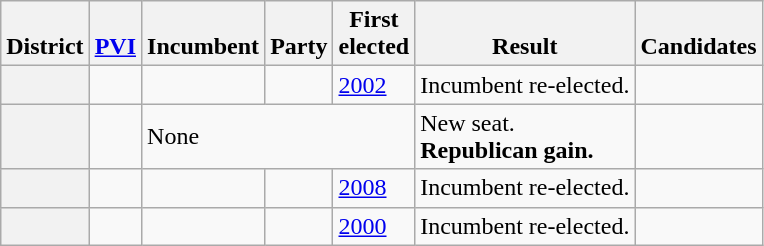<table class="wikitable sortable">
<tr valign=bottom>
<th>District</th>
<th><a href='#'>PVI</a></th>
<th>Incumbent</th>
<th>Party</th>
<th>First<br>elected</th>
<th>Result</th>
<th>Candidates</th>
</tr>
<tr>
<th></th>
<td></td>
<td></td>
<td></td>
<td><a href='#'>2002</a></td>
<td>Incumbent re-elected.</td>
<td nowrap></td>
</tr>
<tr>
<th></th>
<td></td>
<td colspan=3 data-sort-value="ZZZ">None </td>
<td>New seat.<br><strong>Republican gain.</strong></td>
<td nowrap></td>
</tr>
<tr>
<th></th>
<td></td>
<td></td>
<td></td>
<td><a href='#'>2008</a></td>
<td>Incumbent re-elected.</td>
<td nowrap></td>
</tr>
<tr>
<th></th>
<td></td>
<td><br></td>
<td></td>
<td><a href='#'>2000</a></td>
<td>Incumbent re-elected.</td>
<td nowrap></td>
</tr>
</table>
